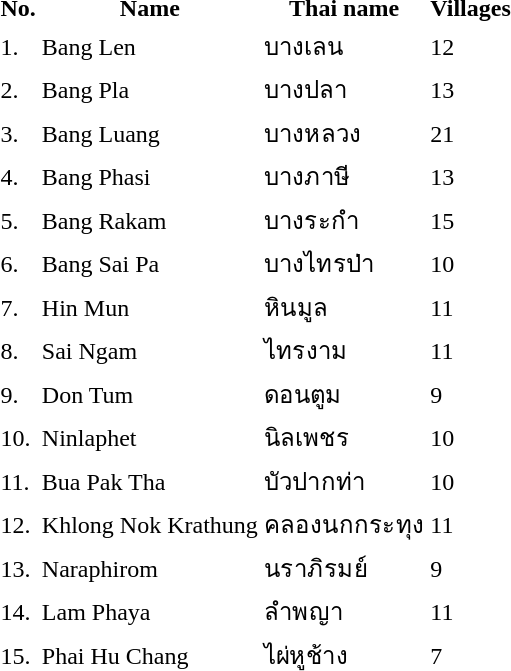<table>
<tr>
<th>No.</th>
<th>Name</th>
<th>Thai name</th>
<th>Villages</th>
<th></th>
</tr>
<tr>
<td>1.</td>
<td>Bang Len</td>
<td>บางเลน</td>
<td>12</td>
<td></td>
</tr>
<tr>
<td>2.</td>
<td>Bang Pla</td>
<td>บางปลา</td>
<td>13</td>
<td></td>
</tr>
<tr>
<td>3.</td>
<td>Bang Luang</td>
<td>บางหลวง</td>
<td>21</td>
<td></td>
</tr>
<tr>
<td>4.</td>
<td>Bang Phasi</td>
<td>บางภาษี</td>
<td>13</td>
<td></td>
</tr>
<tr>
<td>5.</td>
<td>Bang Rakam</td>
<td>บางระกำ</td>
<td>15</td>
<td></td>
</tr>
<tr>
<td>6.</td>
<td>Bang Sai Pa</td>
<td>บางไทรป่า</td>
<td>10</td>
<td></td>
</tr>
<tr>
<td>7.</td>
<td>Hin Mun</td>
<td>หินมูล</td>
<td>11</td>
<td></td>
</tr>
<tr>
<td>8.</td>
<td>Sai Ngam</td>
<td>ไทรงาม</td>
<td>11</td>
<td></td>
</tr>
<tr>
<td>9.</td>
<td>Don Tum</td>
<td>ดอนตูม</td>
<td>9</td>
<td></td>
</tr>
<tr>
<td>10.</td>
<td>Ninlaphet</td>
<td>นิลเพชร</td>
<td>10</td>
<td></td>
</tr>
<tr>
<td>11.</td>
<td>Bua Pak Tha</td>
<td>บัวปากท่า</td>
<td>10</td>
<td></td>
</tr>
<tr>
<td>12.</td>
<td>Khlong Nok Krathung</td>
<td>คลองนกกระทุง</td>
<td>11</td>
<td></td>
</tr>
<tr>
<td>13.</td>
<td>Naraphirom</td>
<td>นราภิรมย์</td>
<td>9</td>
<td></td>
</tr>
<tr>
<td>14.</td>
<td>Lam Phaya</td>
<td>ลำพญา</td>
<td>11</td>
<td></td>
</tr>
<tr>
<td>15.</td>
<td>Phai Hu Chang</td>
<td>ไผ่หูช้าง</td>
<td>7</td>
<td></td>
</tr>
</table>
